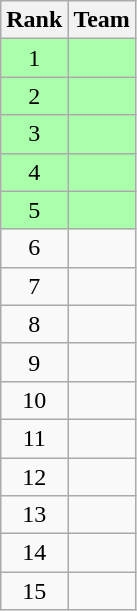<table class="wikitable">
<tr>
<th>Rank</th>
<th>Team</th>
</tr>
<tr bgcolor="#aaffaa ">
<td align=center>1</td>
<td></td>
</tr>
<tr bgcolor="#aaffaa">
<td align=center>2</td>
<td></td>
</tr>
<tr bgcolor="#aaffaa">
<td align=center>3</td>
<td></td>
</tr>
<tr bgcolor="#aaffaa">
<td align=center>4</td>
<td></td>
</tr>
<tr bgcolor="#aaffaa">
<td align=center>5</td>
<td></td>
</tr>
<tr>
<td align=center>6</td>
<td></td>
</tr>
<tr>
<td align=center>7</td>
<td></td>
</tr>
<tr>
<td align=center>8</td>
<td></td>
</tr>
<tr>
<td align=center>9</td>
<td></td>
</tr>
<tr>
<td align=center>10</td>
<td></td>
</tr>
<tr>
<td align=center>11</td>
<td></td>
</tr>
<tr>
<td align=center>12</td>
<td></td>
</tr>
<tr>
<td align=center>13</td>
<td></td>
</tr>
<tr>
<td align=center>14</td>
<td></td>
</tr>
<tr>
<td align=center>15</td>
<td></td>
</tr>
</table>
